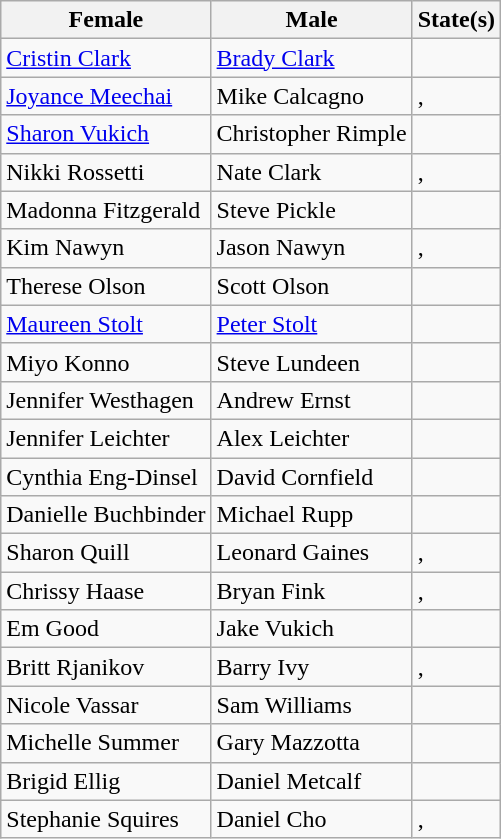<table class="wikitable">
<tr>
<th>Female</th>
<th>Male</th>
<th>State(s)</th>
</tr>
<tr>
<td><a href='#'>Cristin Clark</a></td>
<td><a href='#'>Brady Clark</a></td>
<td></td>
</tr>
<tr>
<td><a href='#'>Joyance Meechai</a></td>
<td>Mike Calcagno</td>
<td>, </td>
</tr>
<tr>
<td><a href='#'>Sharon Vukich</a></td>
<td>Christopher Rimple</td>
<td></td>
</tr>
<tr>
<td>Nikki Rossetti</td>
<td>Nate Clark</td>
<td>, </td>
</tr>
<tr>
<td>Madonna Fitzgerald</td>
<td>Steve Pickle</td>
<td></td>
</tr>
<tr>
<td>Kim Nawyn</td>
<td>Jason Nawyn</td>
<td>, </td>
</tr>
<tr>
<td>Therese Olson</td>
<td>Scott Olson</td>
<td></td>
</tr>
<tr>
<td><a href='#'>Maureen Stolt</a></td>
<td><a href='#'>Peter Stolt</a></td>
<td></td>
</tr>
<tr>
<td>Miyo Konno</td>
<td>Steve Lundeen</td>
<td></td>
</tr>
<tr>
<td>Jennifer Westhagen</td>
<td>Andrew Ernst</td>
<td></td>
</tr>
<tr>
<td>Jennifer Leichter</td>
<td>Alex Leichter</td>
<td></td>
</tr>
<tr>
<td>Cynthia Eng-Dinsel</td>
<td>David Cornfield</td>
<td></td>
</tr>
<tr>
<td>Danielle Buchbinder</td>
<td>Michael Rupp</td>
<td></td>
</tr>
<tr>
<td>Sharon Quill</td>
<td>Leonard Gaines</td>
<td>, </td>
</tr>
<tr>
<td>Chrissy Haase</td>
<td>Bryan Fink</td>
<td>, </td>
</tr>
<tr>
<td>Em Good</td>
<td>Jake Vukich</td>
<td></td>
</tr>
<tr>
<td>Britt Rjanikov</td>
<td>Barry Ivy</td>
<td>, </td>
</tr>
<tr>
<td>Nicole Vassar</td>
<td>Sam Williams</td>
<td></td>
</tr>
<tr>
<td>Michelle Summer</td>
<td>Gary Mazzotta</td>
<td></td>
</tr>
<tr>
<td>Brigid Ellig</td>
<td>Daniel Metcalf</td>
<td></td>
</tr>
<tr>
<td>Stephanie Squires</td>
<td>Daniel Cho</td>
<td>, </td>
</tr>
</table>
